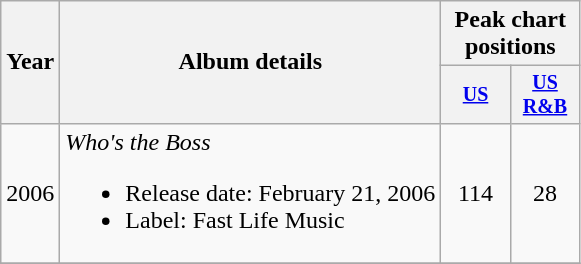<table class="wikitable" style="text-align:center;">
<tr>
<th rowspan="2">Year</th>
<th rowspan="2">Album details</th>
<th colspan="2">Peak chart positions</th>
</tr>
<tr style="font-size:smaller;">
<th width="40"><a href='#'>US</a><br></th>
<th width="40"><a href='#'>US R&B</a><br></th>
</tr>
<tr>
<td>2006</td>
<td align="left"><em>Who's the Boss</em><br><ul><li>Release date: February 21, 2006</li><li>Label: Fast Life Music</li></ul></td>
<td>114</td>
<td>28</td>
</tr>
<tr>
</tr>
</table>
